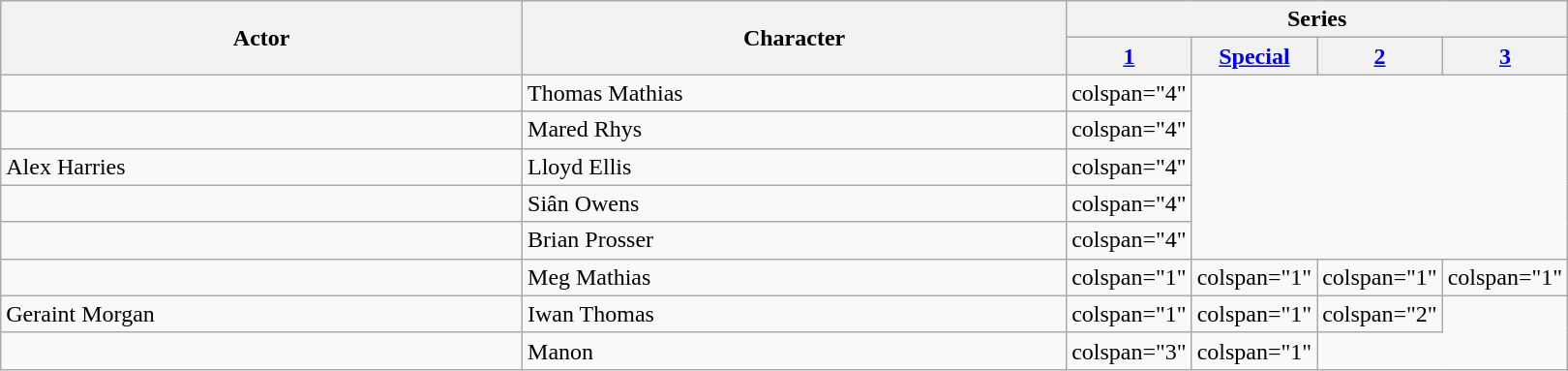<table class="wikitable plainrowheaders">
<tr>
<th scope="col" rowspan="2">Actor</th>
<th scope="col" rowspan="2">Character</th>
<th scope="col" colspan="4">Series</th>
</tr>
<tr>
<th scope="col" style="width:8%;"><a href='#'>1</a></th>
<th scope="col" style="width:8%;"><a href='#'>Special</a></th>
<th scope="col" style="width:8%;"><a href='#'>2</a></th>
<th scope="col" style="width:8%;"><a href='#'>3</a></th>
</tr>
<tr>
<td scope="row"></td>
<td>Thomas Mathias</td>
<td>colspan="4" </td>
</tr>
<tr>
<td scope="row"></td>
<td>Mared Rhys</td>
<td>colspan="4" </td>
</tr>
<tr>
<td scope="row">Alex Harries</td>
<td>Lloyd Ellis</td>
<td>colspan="4" </td>
</tr>
<tr>
<td scope="row"></td>
<td>Siân Owens</td>
<td>colspan="4" </td>
</tr>
<tr>
<td scope="row"></td>
<td>Brian Prosser</td>
<td>colspan="4" </td>
</tr>
<tr>
<td scope="row"></td>
<td>Meg Mathias</td>
<td>colspan="1" </td>
<td>colspan="1" </td>
<td>colspan="1" </td>
<td>colspan="1" </td>
</tr>
<tr>
<td scope="row">Geraint Morgan</td>
<td>Iwan Thomas</td>
<td>colspan="1" </td>
<td>colspan="1" </td>
<td>colspan="2" </td>
</tr>
<tr>
<td scope="row"></td>
<td>Manon</td>
<td>colspan="3" </td>
<td>colspan="1" </td>
</tr>
</table>
